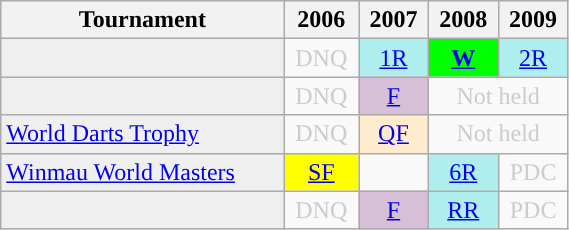<table class="wikitable" style="width:30%; margin:0">
<tr>
<th>Tournament</th>
<th>2006</th>
<th>2007</th>
<th>2008</th>
<th>2009</th>
</tr>
<tr>
<td style="background:#efefef;"></td>
<td style="text-align:center; color:#ccc;">DNQ</td>
<td style="text-align:center; background:#afeeee;"><a href='#'>1R</a></td>
<td style="text-align:center; background:lime;"><strong><a href='#'>W</a></strong></td>
<td style="text-align:center; background:#afeeee;"><a href='#'>2R</a></td>
</tr>
<tr>
<td style="background:#efefef;"></td>
<td style="text-align:center; color:#ccc;">DNQ</td>
<td style="text-align:center; background:thistle;"><a href='#'>F</a></td>
<td colspan="2" style="text-align:center; color:#ccc;">Not held</td>
</tr>
<tr>
<td style="background:#efefef;"><a href='#'>World Darts Trophy</a></td>
<td style="text-align:center; color:#ccc;">DNQ</td>
<td style="text-align:center; background:#ffebcd;"><a href='#'>QF</a></td>
<td colspan="2" style="text-align:center; color:#ccc;">Not held</td>
</tr>
<tr>
<td style="background:#efefef;"><a href='#'>Winmau World Masters</a></td>
<td style="text-align:center; background:yellow;"><a href='#'>SF</a></td>
<td style="text-align:center;"></td>
<td style="text-align:center; background:#afeeee;"><a href='#'>6R</a></td>
<td style="text-align:center; color:#ccc;">PDC</td>
</tr>
<tr>
<td style="background:#efefef;"></td>
<td style="text-align:center; color:#ccc;">DNQ</td>
<td style="text-align:center; background:thistle;"><a href='#'>F</a></td>
<td style="text-align:center; background:#afeeee;"><a href='#'>RR</a></td>
<td style="text-align:center; color:#ccc;">PDC</td>
</tr>
</table>
